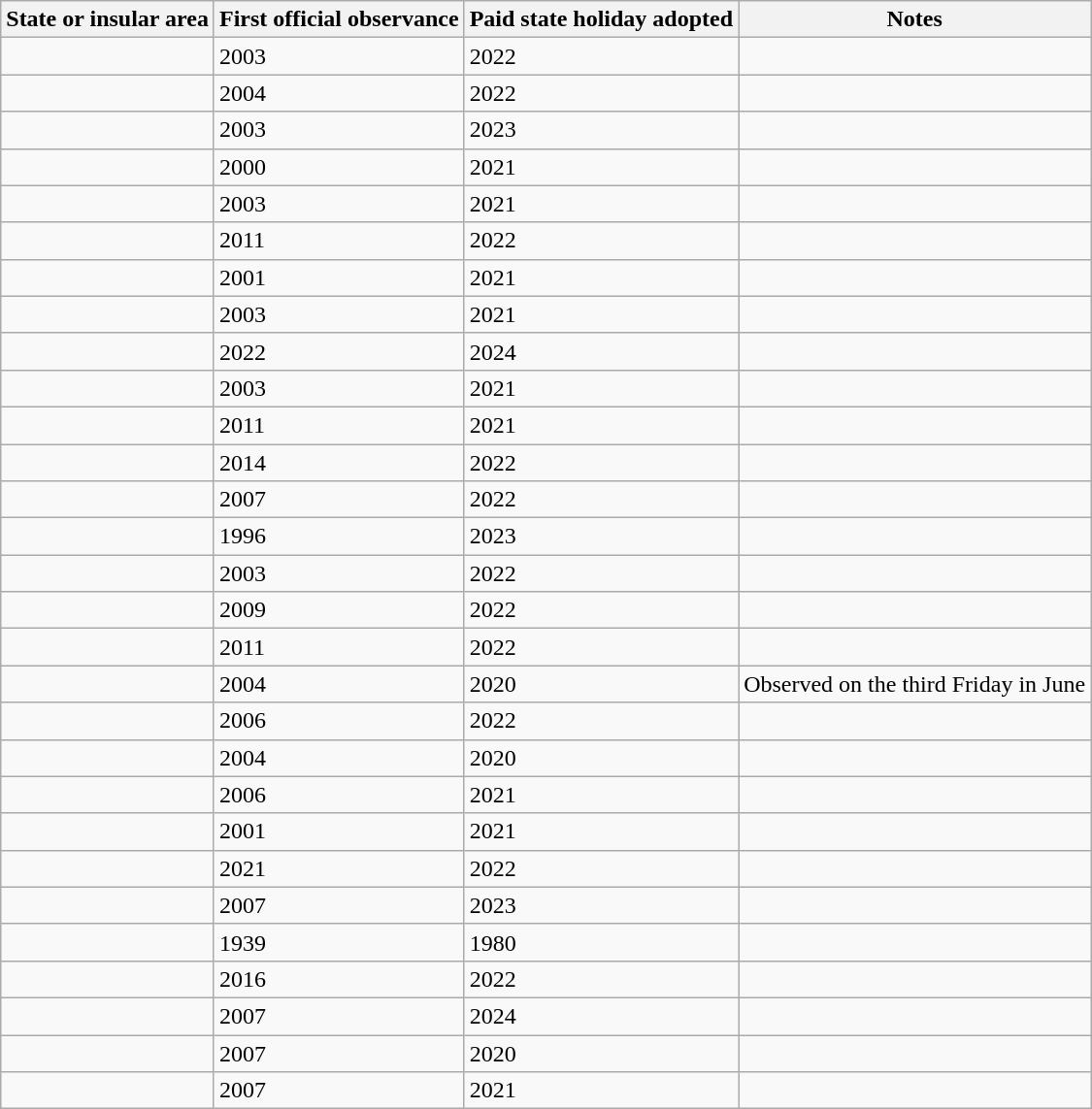<table class="wikitable sortable">
<tr>
<th>State or insular area</th>
<th>First official observance</th>
<th>Paid state holiday adopted</th>
<th>Notes</th>
</tr>
<tr>
<td></td>
<td>2003</td>
<td>2022</td>
<td></td>
</tr>
<tr>
<td></td>
<td>2004</td>
<td>2022</td>
<td></td>
</tr>
<tr>
<td></td>
<td>2003</td>
<td>2023</td>
<td></td>
</tr>
<tr>
<td></td>
<td>2000</td>
<td>2021</td>
<td></td>
</tr>
<tr>
<td></td>
<td>2003</td>
<td>2021</td>
<td></td>
</tr>
<tr>
<td></td>
<td>2011</td>
<td>2022</td>
<td></td>
</tr>
<tr>
<td></td>
<td>2001</td>
<td>2021</td>
<td></td>
</tr>
<tr>
<td></td>
<td>2003</td>
<td>2021</td>
<td></td>
</tr>
<tr>
<td></td>
<td>2022</td>
<td>2024</td>
<td></td>
</tr>
<tr>
<td></td>
<td>2003</td>
<td>2021</td>
<td></td>
</tr>
<tr>
<td></td>
<td>2011</td>
<td>2021</td>
<td></td>
</tr>
<tr>
<td></td>
<td>2014</td>
<td>2022</td>
<td></td>
</tr>
<tr>
<td></td>
<td>2007</td>
<td>2022</td>
<td></td>
</tr>
<tr>
<td></td>
<td>1996</td>
<td>2023</td>
</tr>
<tr>
<td></td>
<td>2003</td>
<td>2022</td>
<td></td>
</tr>
<tr>
<td></td>
<td>2009</td>
<td>2022</td>
<td></td>
</tr>
<tr>
<td></td>
<td>2011</td>
<td>2022</td>
<td></td>
</tr>
<tr>
<td></td>
<td>2004</td>
<td>2020</td>
<td>Observed on the third Friday in June</td>
</tr>
<tr>
<td></td>
<td>2006</td>
<td>2022</td>
<td></td>
</tr>
<tr>
<td></td>
<td>2004</td>
<td>2020</td>
<td></td>
</tr>
<tr>
<td></td>
<td>2006</td>
<td>2021</td>
<td></td>
</tr>
<tr>
<td></td>
<td>2001</td>
<td>2021</td>
<td></td>
</tr>
<tr>
<td></td>
<td>2021</td>
<td>2022</td>
<td></td>
</tr>
<tr>
<td></td>
<td>2007</td>
<td>2023</td>
<td></td>
</tr>
<tr>
<td></td>
<td>1939</td>
<td>1980</td>
<td></td>
</tr>
<tr>
<td></td>
<td>2016</td>
<td>2022</td>
<td></td>
</tr>
<tr>
<td></td>
<td>2007</td>
<td>2024</td>
<td></td>
</tr>
<tr>
<td></td>
<td>2007</td>
<td>2020</td>
<td></td>
</tr>
<tr>
<td></td>
<td>2007</td>
<td>2021</td>
<td></td>
</tr>
</table>
